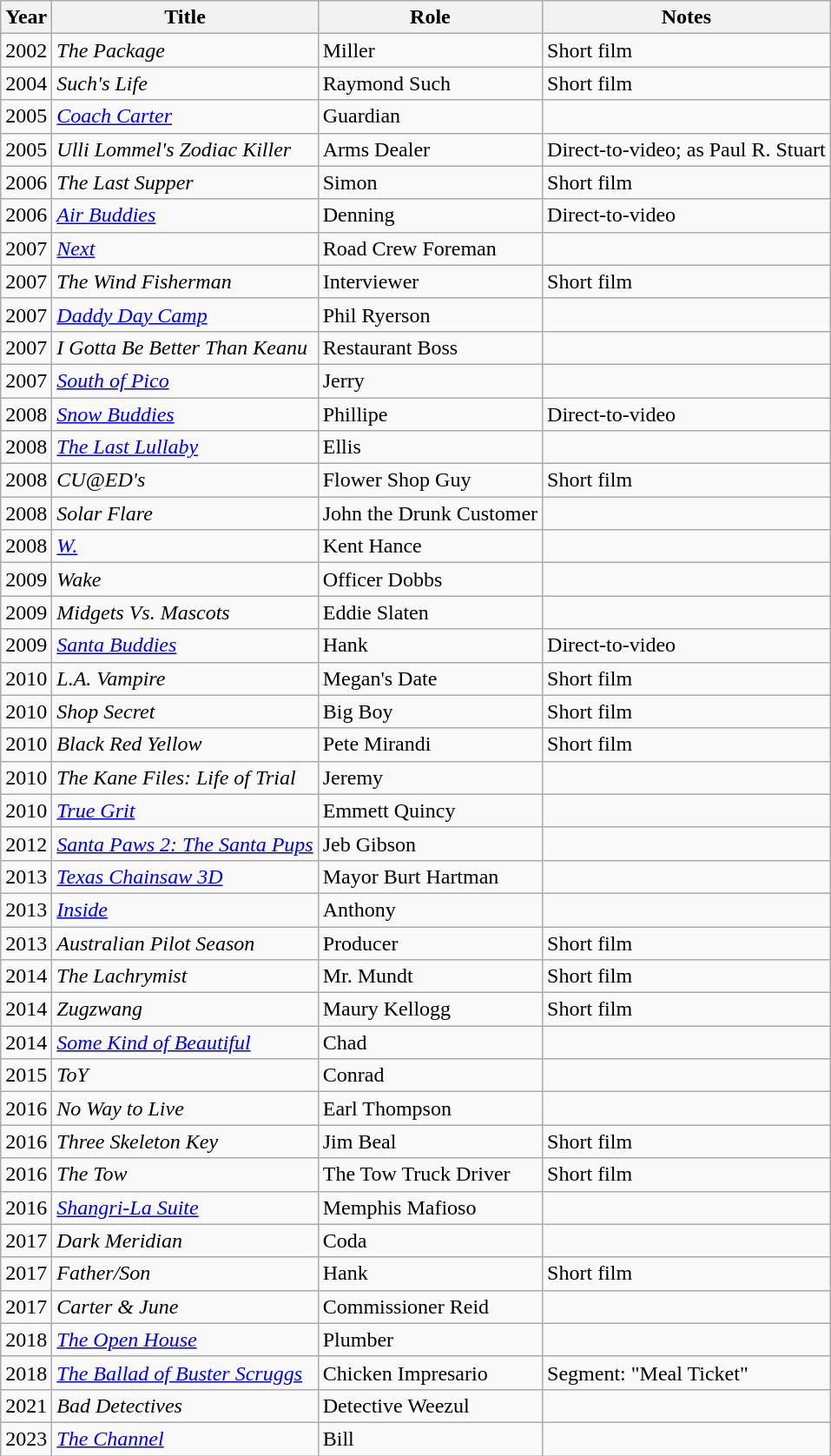<table class="wikitable">
<tr>
<th>Year</th>
<th>Title</th>
<th>Role</th>
<th>Notes</th>
</tr>
<tr>
<td>2002</td>
<td><em>The Package</em></td>
<td>Miller</td>
<td>Short film</td>
</tr>
<tr>
<td>2004</td>
<td><em>Such's Life</em></td>
<td>Raymond Such</td>
<td>Short film</td>
</tr>
<tr>
<td>2005</td>
<td><em><a href='#'>Coach Carter</a></em></td>
<td>Guardian</td>
<td></td>
</tr>
<tr>
<td>2005</td>
<td><em>Ulli Lommel's Zodiac Killer</em></td>
<td>Arms Dealer</td>
<td>Direct-to-video; as Paul R. Stuart</td>
</tr>
<tr>
<td>2006</td>
<td><em>The Last Supper</em></td>
<td>Simon</td>
<td>Short film</td>
</tr>
<tr>
<td>2006</td>
<td><em><a href='#'>Air Buddies</a></em></td>
<td>Denning</td>
<td>Direct-to-video</td>
</tr>
<tr>
<td>2007</td>
<td><em><a href='#'>Next</a></em></td>
<td>Road Crew Foreman</td>
<td></td>
</tr>
<tr>
<td>2007</td>
<td><em>The Wind Fisherman</em></td>
<td>Interviewer</td>
<td>Short film</td>
</tr>
<tr>
<td>2007</td>
<td><em><a href='#'>Daddy Day Camp</a></em></td>
<td>Phil Ryerson</td>
<td></td>
</tr>
<tr>
<td>2007</td>
<td><em>I Gotta Be Better Than Keanu</em></td>
<td>Restaurant Boss</td>
<td></td>
</tr>
<tr>
<td>2007</td>
<td><em><a href='#'>South of Pico</a></em></td>
<td>Jerry</td>
<td></td>
</tr>
<tr>
<td>2008</td>
<td><em><a href='#'>Snow Buddies</a></em></td>
<td>Phillipe</td>
<td>Direct-to-video</td>
</tr>
<tr>
<td>2008</td>
<td><em><a href='#'>The Last Lullaby</a></em></td>
<td>Ellis</td>
<td></td>
</tr>
<tr>
<td>2008</td>
<td><em>CU@ED's</em></td>
<td>Flower Shop Guy</td>
<td>Short film</td>
</tr>
<tr>
<td>2008</td>
<td><em>Solar Flare</em></td>
<td>John the Drunk Customer</td>
<td></td>
</tr>
<tr>
<td>2008</td>
<td><em><a href='#'>W.</a></em></td>
<td>Kent Hance</td>
<td></td>
</tr>
<tr>
<td>2009</td>
<td><em>Wake</em></td>
<td>Officer Dobbs</td>
<td></td>
</tr>
<tr>
<td>2009</td>
<td><em>Midgets Vs. Mascots</em></td>
<td>Eddie Slaten</td>
<td></td>
</tr>
<tr>
<td>2009</td>
<td><em><a href='#'>Santa Buddies</a></em></td>
<td>Hank</td>
<td>Direct-to-video</td>
</tr>
<tr>
<td>2010</td>
<td><em>L.A. Vampire</em></td>
<td>Megan's Date</td>
<td>Short film</td>
</tr>
<tr>
<td>2010</td>
<td><em>Shop Secret</em></td>
<td>Big Boy</td>
<td>Short film</td>
</tr>
<tr>
<td>2010</td>
<td><em>Black Red Yellow</em></td>
<td>Pete Mirandi</td>
<td>Short film</td>
</tr>
<tr>
<td>2010</td>
<td><em>The Kane Files: Life of Trial</em></td>
<td>Jeremy</td>
<td></td>
</tr>
<tr>
<td>2010</td>
<td><em><a href='#'>True Grit</a></em></td>
<td>Emmett Quincy</td>
<td></td>
</tr>
<tr>
<td>2012</td>
<td><em><a href='#'>Santa Paws 2: The Santa Pups</a></em></td>
<td>Jeb Gibson</td>
<td></td>
</tr>
<tr>
<td>2013</td>
<td><em><a href='#'>Texas Chainsaw 3D</a></em></td>
<td>Mayor Burt Hartman</td>
<td></td>
</tr>
<tr>
<td>2013</td>
<td><em><a href='#'>Inside</a></em></td>
<td>Anthony</td>
<td></td>
</tr>
<tr>
<td>2013</td>
<td><em>Australian Pilot Season</em></td>
<td>Producer</td>
<td>Short film</td>
</tr>
<tr>
<td>2014</td>
<td><em>The Lachrymist</em></td>
<td>Mr. Mundt</td>
<td>Short film</td>
</tr>
<tr>
<td>2014</td>
<td><em>Zugzwang</em></td>
<td>Maury Kellogg</td>
<td>Short film</td>
</tr>
<tr>
<td>2014</td>
<td><em><a href='#'>Some Kind of Beautiful</a></em></td>
<td>Chad</td>
<td></td>
</tr>
<tr>
<td>2015</td>
<td><em>ToY</em></td>
<td>Conrad</td>
<td></td>
</tr>
<tr>
<td>2016</td>
<td><em>No Way to Live</em></td>
<td>Earl Thompson</td>
<td></td>
</tr>
<tr>
<td>2016</td>
<td><em>Three Skeleton Key</em></td>
<td>Jim Beal</td>
<td>Short film</td>
</tr>
<tr>
<td>2016</td>
<td><em>The Tow</em></td>
<td>The Tow Truck Driver</td>
<td>Short film</td>
</tr>
<tr>
<td>2016</td>
<td><em><a href='#'>Shangri-La Suite</a></em></td>
<td>Memphis Mafioso</td>
<td></td>
</tr>
<tr>
<td>2017</td>
<td><em>Dark Meridian</em></td>
<td>Coda</td>
<td></td>
</tr>
<tr>
<td>2017</td>
<td><em>Father/Son</em></td>
<td>Hank</td>
<td>Short film</td>
</tr>
<tr>
<td>2017</td>
<td><em>Carter & June</em></td>
<td>Commissioner Reid</td>
<td></td>
</tr>
<tr>
<td>2018</td>
<td><em><a href='#'>The Open House</a></em></td>
<td>Plumber</td>
<td></td>
</tr>
<tr>
<td>2018</td>
<td><em><a href='#'>The Ballad of Buster Scruggs</a></em></td>
<td>Chicken Impresario</td>
<td>Segment: "Meal Ticket"</td>
</tr>
<tr>
<td>2021</td>
<td><em>Bad Detectives</em></td>
<td>Detective Weezul</td>
<td></td>
</tr>
<tr>
<td>2023</td>
<td><em><a href='#'>The Channel</a></em></td>
<td>Bill</td>
<td></td>
</tr>
</table>
